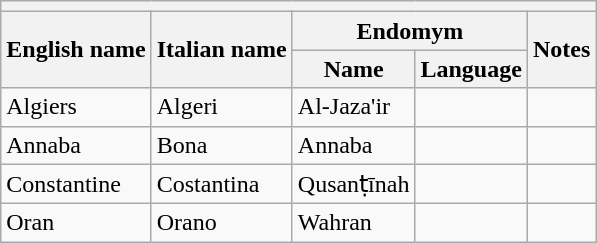<table class="wikitable sortable">
<tr>
<th colspan="5"></th>
</tr>
<tr>
<th rowspan="2">English name</th>
<th rowspan="2">Italian name</th>
<th colspan="2">Endomym</th>
<th rowspan="2">Notes</th>
</tr>
<tr>
<th>Name</th>
<th>Language</th>
</tr>
<tr>
<td>Algiers</td>
<td>Algeri</td>
<td>Al-Jaza'ir</td>
<td></td>
<td></td>
</tr>
<tr>
<td>Annaba</td>
<td>Bona</td>
<td>Annaba</td>
<td></td>
<td></td>
</tr>
<tr>
<td>Constantine</td>
<td>Costantina</td>
<td>Qusanṭīnah</td>
<td></td>
<td></td>
</tr>
<tr>
<td>Oran</td>
<td>Orano</td>
<td>Wahran</td>
<td></td>
<td></td>
</tr>
</table>
